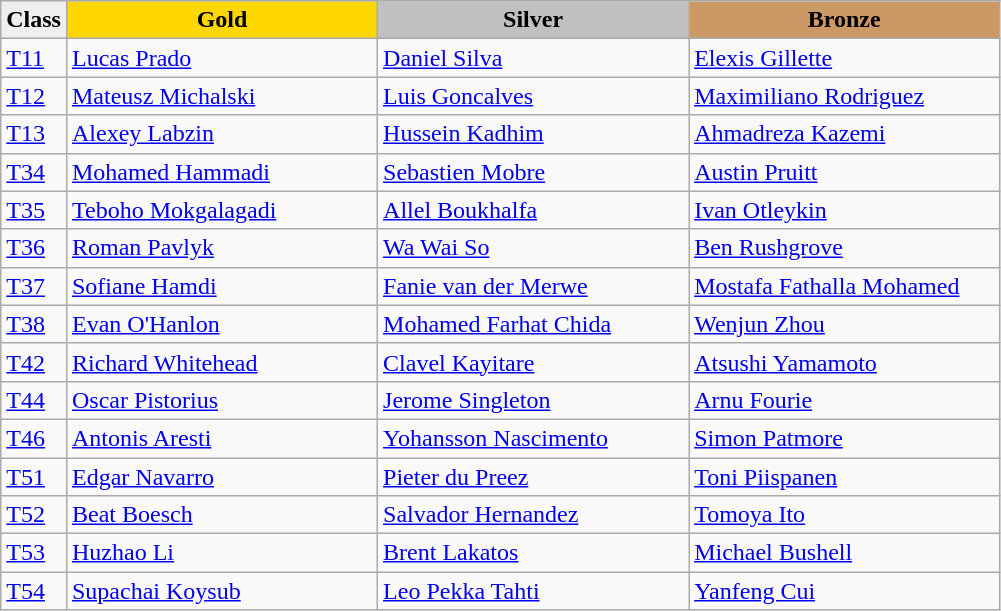<table class="wikitable" style="text-align:left">
<tr align="center">
<td bgcolor=efefef><strong>Class</strong></td>
<td width=200 bgcolor=gold><strong>Gold</strong></td>
<td width=200 bgcolor=silver><strong>Silver</strong></td>
<td width=200 bgcolor=CC9966><strong>Bronze</strong></td>
</tr>
<tr>
<td><a href='#'>T11</a></td>
<td><a href='#'>Lucas Prado</a><br><em> </em></td>
<td><a href='#'>Daniel Silva</a><br><em> </em></td>
<td><a href='#'>Elexis Gillette</a><br><em> </em></td>
</tr>
<tr>
<td><a href='#'>T12</a></td>
<td><a href='#'>Mateusz Michalski</a><br><em> </em></td>
<td><a href='#'>Luis Goncalves</a><br><em> </em></td>
<td><a href='#'>Maximiliano Rodriguez</a><br><em> </em></td>
</tr>
<tr>
<td><a href='#'>T13</a></td>
<td><a href='#'>Alexey Labzin</a><br><em> </em></td>
<td><a href='#'>Hussein Kadhim</a><br><em> </em></td>
<td><a href='#'>Ahmadreza Kazemi</a><br><em> </em></td>
</tr>
<tr>
<td><a href='#'>T34</a></td>
<td><a href='#'>Mohamed Hammadi</a><br><em> </em></td>
<td><a href='#'>Sebastien Mobre</a><br><em> </em></td>
<td><a href='#'>Austin Pruitt</a><br><em> </em></td>
</tr>
<tr>
<td><a href='#'>T35</a></td>
<td><a href='#'>Teboho Mokgalagadi</a><br><em> </em></td>
<td><a href='#'>Allel Boukhalfa</a><br><em> </em></td>
<td><a href='#'>Ivan Otleykin</a><br><em> </em></td>
</tr>
<tr>
<td><a href='#'>T36</a></td>
<td><a href='#'>Roman Pavlyk</a><br><em> </em></td>
<td><a href='#'>Wa Wai So</a><br><em> </em></td>
<td><a href='#'>Ben Rushgrove</a><br><em> </em></td>
</tr>
<tr>
<td><a href='#'>T37</a></td>
<td><a href='#'>Sofiane Hamdi</a><br><em> </em></td>
<td><a href='#'>Fanie van der Merwe</a><br><em> </em></td>
<td><a href='#'>Mostafa Fathalla Mohamed</a><br><em> </em></td>
</tr>
<tr>
<td><a href='#'>T38</a></td>
<td><a href='#'>Evan O'Hanlon</a><br><em> </em></td>
<td><a href='#'>Mohamed Farhat Chida</a><br><em> </em></td>
<td><a href='#'>Wenjun Zhou</a><br><em> </em></td>
</tr>
<tr>
<td><a href='#'>T42</a></td>
<td><a href='#'>Richard Whitehead</a><br><em> </em></td>
<td><a href='#'>Clavel Kayitare</a><br><em> </em></td>
<td><a href='#'>Atsushi Yamamoto</a><br><em> </em></td>
</tr>
<tr>
<td><a href='#'>T44</a></td>
<td><a href='#'>Oscar Pistorius</a><br><em> </em></td>
<td><a href='#'>Jerome Singleton</a><br><em> </em></td>
<td><a href='#'>Arnu Fourie</a><br><em> </em></td>
</tr>
<tr>
<td><a href='#'>T46</a></td>
<td><a href='#'>Antonis Aresti</a><br><em> </em></td>
<td><a href='#'>Yohansson Nascimento</a><br><em> </em></td>
<td><a href='#'>Simon Patmore</a><br><em> </em></td>
</tr>
<tr>
<td><a href='#'>T51</a></td>
<td><a href='#'>Edgar Navarro</a><br><em> </em></td>
<td><a href='#'>Pieter du Preez</a><br><em> </em></td>
<td><a href='#'>Toni Piispanen</a><br><em> </em></td>
</tr>
<tr>
<td><a href='#'>T52</a></td>
<td><a href='#'>Beat Boesch</a><br><em> </em></td>
<td><a href='#'>Salvador Hernandez</a><br><em> </em></td>
<td><a href='#'>Tomoya Ito</a><br><em> </em></td>
</tr>
<tr>
<td><a href='#'>T53</a></td>
<td><a href='#'>Huzhao Li</a><br><em> </em></td>
<td><a href='#'>Brent Lakatos</a><br><em> </em></td>
<td><a href='#'>Michael Bushell</a><br><em> </em></td>
</tr>
<tr>
<td><a href='#'>T54</a></td>
<td><a href='#'>Supachai Koysub</a><br><em> </em></td>
<td><a href='#'>Leo Pekka Tahti</a><br><em> </em></td>
<td><a href='#'>Yanfeng Cui</a><br><em> </em></td>
</tr>
</table>
